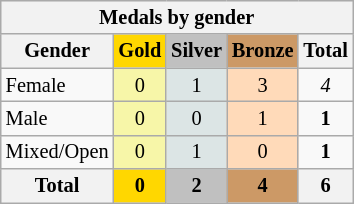<table class="wikitable sortable collapsible" style="font-size:85%; text-align:center;">
<tr style="background:#efefef;">
<th colspan=5>Medals by gender</th>
</tr>
<tr>
<th>Gender</th>
<th style="background-color:gold;">Gold</th>
<th style="background-color:silver;">Silver</th>
<th style="background-color:#c96;">Bronze</th>
<th>Total</th>
</tr>
<tr>
<td style="text-align:left;">Female</td>
<td style="background:#F7F6A8">0</td>
<td style="background:#DCE5E5">1</td>
<td style="background:#FFDAB9">3</td>
<td><em>4</em></td>
</tr>
<tr>
<td style="text-align:left;">Male</td>
<td style="background:#F7F6A8">0</td>
<td style="background:#DCE5E5">0</td>
<td style="background:#FFDAB9">1</td>
<td><strong>1</strong></td>
</tr>
<tr>
<td style="text-align:left;">Mixed/Open</td>
<td style="background:#F7F6A8">0</td>
<td style="background:#DCE5E5">1</td>
<td style="background:#FFDAB9">0</td>
<td><strong>1</strong></td>
</tr>
<tr>
<th>Total</th>
<th style="background:gold;">0</th>
<th style="background:silver;">2</th>
<th style="background:#c96;">4</th>
<th>6</th>
</tr>
</table>
